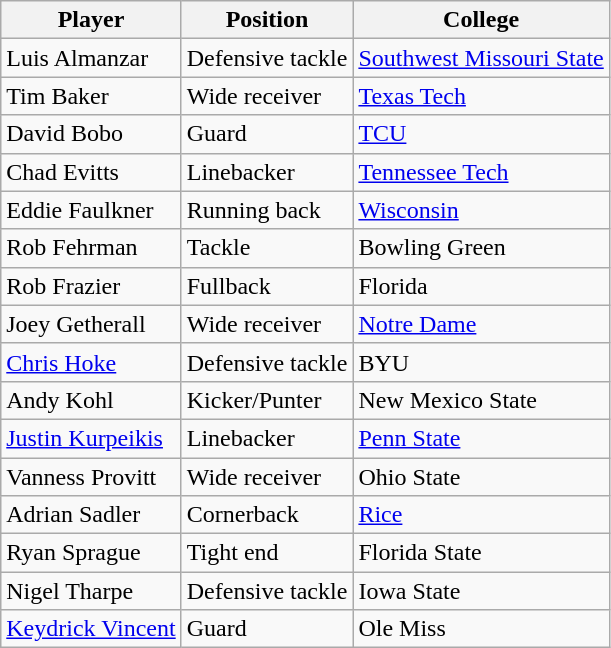<table class="wikitable">
<tr>
<th>Player</th>
<th>Position</th>
<th>College</th>
</tr>
<tr>
<td>Luis Almanzar</td>
<td>Defensive tackle</td>
<td><a href='#'>Southwest Missouri State</a></td>
</tr>
<tr>
<td>Tim Baker</td>
<td>Wide receiver</td>
<td><a href='#'>Texas Tech</a></td>
</tr>
<tr>
<td>David Bobo</td>
<td>Guard</td>
<td><a href='#'>TCU</a></td>
</tr>
<tr>
<td>Chad Evitts</td>
<td>Linebacker</td>
<td><a href='#'>Tennessee Tech</a></td>
</tr>
<tr>
<td>Eddie Faulkner</td>
<td>Running back</td>
<td><a href='#'>Wisconsin</a></td>
</tr>
<tr>
<td>Rob Fehrman</td>
<td>Tackle</td>
<td>Bowling Green</td>
</tr>
<tr>
<td>Rob Frazier</td>
<td>Fullback</td>
<td>Florida</td>
</tr>
<tr>
<td>Joey Getherall</td>
<td>Wide receiver</td>
<td><a href='#'>Notre Dame</a></td>
</tr>
<tr>
<td><a href='#'>Chris Hoke</a></td>
<td>Defensive tackle</td>
<td>BYU</td>
</tr>
<tr>
<td>Andy Kohl</td>
<td>Kicker/Punter</td>
<td>New Mexico State</td>
</tr>
<tr>
<td><a href='#'>Justin Kurpeikis</a></td>
<td>Linebacker</td>
<td><a href='#'>Penn State</a></td>
</tr>
<tr>
<td>Vanness Provitt</td>
<td>Wide receiver</td>
<td>Ohio State</td>
</tr>
<tr>
<td>Adrian Sadler</td>
<td>Cornerback</td>
<td><a href='#'>Rice</a></td>
</tr>
<tr>
<td>Ryan Sprague</td>
<td>Tight end</td>
<td>Florida State</td>
</tr>
<tr>
<td>Nigel Tharpe</td>
<td>Defensive tackle</td>
<td>Iowa State</td>
</tr>
<tr>
<td><a href='#'>Keydrick Vincent</a></td>
<td>Guard</td>
<td>Ole Miss</td>
</tr>
</table>
